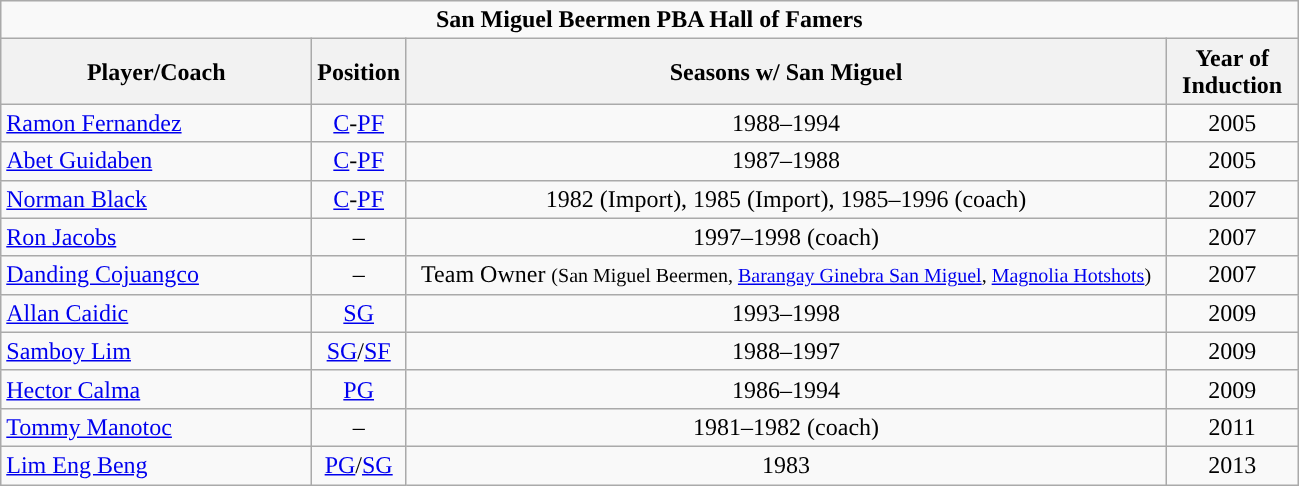<table class="wikitable sortable" style="text-align:center">
<tr>
<td colspan="4"><strong>San Miguel Beermen PBA Hall of Famers</strong></td>
</tr>
<tr>
<th width=200px>Player/Coach</th>
<th width=40px>Position</th>
<th width=500px>Seasons w/ San Miguel</th>
<th width=80px>Year of Induction</th>
</tr>
<tr>
<td style="text-align:Left"> <a href='#'>Ramon Fernandez</a></td>
<td><a href='#'>C</a>-<a href='#'>PF</a></td>
<td>1988–1994</td>
<td>2005</td>
</tr>
<tr>
<td style="text-align:Left"> <a href='#'>Abet Guidaben</a></td>
<td><a href='#'>C</a>-<a href='#'>PF</a></td>
<td>1987–1988</td>
<td>2005</td>
</tr>
<tr>
<td style="text-align:Left"> <a href='#'>Norman Black</a></td>
<td><a href='#'>C</a>-<a href='#'>PF</a></td>
<td>1982 (Import), 1985 (Import), 1985–1996 (coach)</td>
<td>2007</td>
</tr>
<tr>
<td style="text-align:Left"> <a href='#'>Ron Jacobs</a></td>
<td>–</td>
<td>1997–1998 (coach)</td>
<td>2007</td>
</tr>
<tr>
<td style="text-align:Left"> <a href='#'>Danding Cojuangco</a></td>
<td>–</td>
<td>Team Owner <small>(San Miguel Beermen, <a href='#'>Barangay Ginebra San Miguel</a>, <a href='#'>Magnolia Hotshots</a>)</small></td>
<td>2007</td>
</tr>
<tr>
<td style="text-align:Left"> <a href='#'>Allan Caidic</a></td>
<td><a href='#'>SG</a></td>
<td>1993–1998</td>
<td>2009</td>
</tr>
<tr>
<td style="text-align:Left"> <a href='#'>Samboy Lim</a></td>
<td><a href='#'>SG</a>/<a href='#'>SF</a></td>
<td>1988–1997</td>
<td>2009</td>
</tr>
<tr>
<td style="text-align:Left"> <a href='#'>Hector Calma</a></td>
<td><a href='#'>PG</a></td>
<td>1986–1994</td>
<td>2009</td>
</tr>
<tr>
<td style="text-align:Left"> <a href='#'>Tommy Manotoc</a></td>
<td>–</td>
<td>1981–1982 (coach)</td>
<td>2011</td>
</tr>
<tr>
<td style="text-align:Left"> <a href='#'>Lim Eng Beng</a></td>
<td><a href='#'>PG</a>/<a href='#'>SG</a></td>
<td>1983</td>
<td>2013</td>
</tr>
</table>
